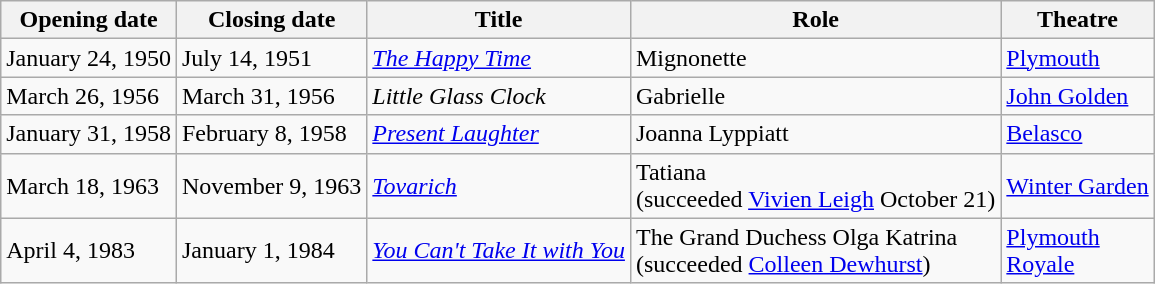<table class="wikitable">
<tr>
<th>Opening date</th>
<th>Closing date</th>
<th>Title</th>
<th>Role</th>
<th>Theatre</th>
</tr>
<tr>
<td>January 24, 1950</td>
<td>July 14, 1951</td>
<td><em><a href='#'>The Happy Time</a></em></td>
<td>Mignonette</td>
<td><a href='#'>Plymouth</a></td>
</tr>
<tr>
<td>March 26, 1956</td>
<td>March 31, 1956</td>
<td><em>Little Glass Clock</em></td>
<td>Gabrielle</td>
<td><a href='#'>John Golden</a></td>
</tr>
<tr>
<td>January 31, 1958</td>
<td>February 8, 1958</td>
<td><em><a href='#'>Present Laughter</a></em></td>
<td>Joanna Lyppiatt</td>
<td><a href='#'>Belasco</a></td>
</tr>
<tr>
<td>March 18, 1963</td>
<td>November 9, 1963</td>
<td><em><a href='#'>Tovarich</a></em></td>
<td>Tatiana<br>(succeeded <a href='#'>Vivien Leigh</a> October 21)</td>
<td><a href='#'>Winter Garden</a></td>
</tr>
<tr>
<td>April 4, 1983</td>
<td>January 1, 1984</td>
<td><em><a href='#'>You Can't Take It with You</a></em></td>
<td>The Grand Duchess Olga Katrina<br>(succeeded <a href='#'>Colleen Dewhurst</a>)</td>
<td><a href='#'>Plymouth</a><br><a href='#'>Royale</a></td>
</tr>
</table>
